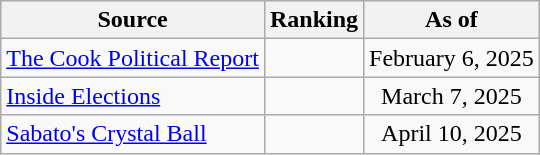<table class="wikitable" style="text-align:center">
<tr>
<th>Source</th>
<th>Ranking</th>
<th>As of</th>
</tr>
<tr>
<td align=left><a href='#'>The Cook Political Report</a></td>
<td></td>
<td>February 6, 2025</td>
</tr>
<tr>
<td align=left><a href='#'>Inside Elections</a></td>
<td></td>
<td>March 7, 2025</td>
</tr>
<tr>
<td align=left><a href='#'>Sabato's Crystal Ball</a></td>
<td></td>
<td>April 10, 2025</td>
</tr>
</table>
